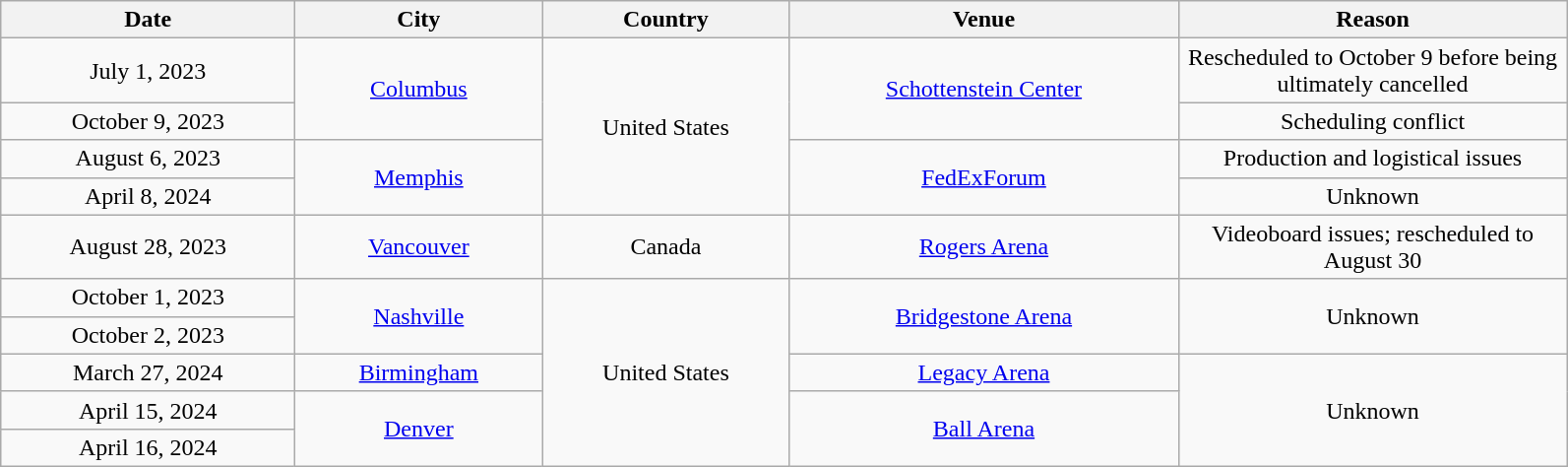<table class="wikitable plainrowheaders" style="text-align:center;">
<tr>
<th scope="col" style="width:12em;">Date</th>
<th scope="col" style="width:10em;">City</th>
<th scope="col" style="width:10em;">Country</th>
<th scope="col" style="width:16em;">Venue</th>
<th scope="col" style="width:16em;">Reason</th>
</tr>
<tr>
<td>July 1, 2023</td>
<td rowspan="2"><a href='#'>Columbus</a></td>
<td rowspan="4">United States</td>
<td rowspan="2"><a href='#'>Schottenstein Center</a></td>
<td>Rescheduled to October 9 before being ultimately cancelled</td>
</tr>
<tr>
<td>October 9, 2023</td>
<td>Scheduling conflict</td>
</tr>
<tr>
<td>August 6, 2023</td>
<td rowspan="2"><a href='#'>Memphis</a></td>
<td rowspan="2"><a href='#'>FedExForum</a></td>
<td>Production and logistical issues</td>
</tr>
<tr>
<td>April 8, 2024</td>
<td>Unknown</td>
</tr>
<tr>
<td>August 28, 2023</td>
<td><a href='#'>Vancouver</a></td>
<td>Canada</td>
<td><a href='#'>Rogers Arena</a></td>
<td>Videoboard issues; rescheduled to August 30</td>
</tr>
<tr>
<td>October 1, 2023</td>
<td rowspan="2"><a href='#'>Nashville</a></td>
<td rowspan="6">United States</td>
<td rowspan="2"><a href='#'>Bridgestone Arena</a></td>
<td rowspan="2">Unknown</td>
</tr>
<tr>
<td>October 2, 2023</td>
</tr>
<tr>
<td>March 27, 2024</td>
<td><a href='#'>Birmingham</a></td>
<td><a href='#'>Legacy Arena</a></td>
<td rowspan="4">Unknown</td>
</tr>
<tr>
<td>April 15, 2024</td>
<td rowspan="2"><a href='#'>Denver</a></td>
<td rowspan="2"><a href='#'>Ball Arena</a></td>
</tr>
<tr>
<td>April 16, 2024</td>
</tr>
</table>
